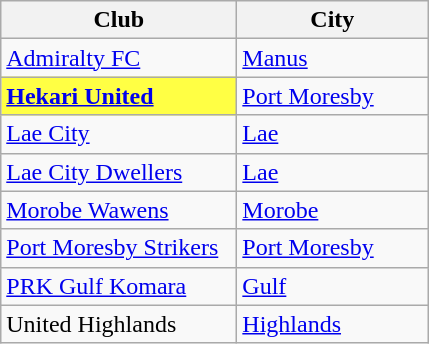<table class="wikitable">
<tr>
<th width="150px">Club</th>
<th width="120px">City</th>
</tr>
<tr>
<td><a href='#'>Admiralty FC</a></td>
<td><a href='#'>Manus</a></td>
</tr>
<tr>
<td bgcolor=#ffff44><strong><a href='#'>Hekari United</a></strong></td>
<td><a href='#'>Port Moresby</a></td>
</tr>
<tr>
<td><a href='#'>Lae City</a></td>
<td><a href='#'>Lae</a></td>
</tr>
<tr>
<td><a href='#'>Lae City Dwellers</a></td>
<td><a href='#'>Lae</a></td>
</tr>
<tr>
<td><a href='#'>Morobe Wawens</a></td>
<td><a href='#'>Morobe</a></td>
</tr>
<tr>
<td><a href='#'>Port Moresby Strikers</a></td>
<td><a href='#'>Port Moresby</a></td>
</tr>
<tr>
<td><a href='#'>PRK Gulf Komara</a></td>
<td><a href='#'>Gulf</a></td>
</tr>
<tr>
<td>United Highlands</td>
<td><a href='#'>Highlands</a></td>
</tr>
</table>
